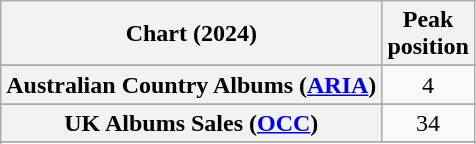<table class="wikitable sortable plainrowheaders" style="text-align:center">
<tr>
<th scope="col">Chart (2024)</th>
<th scope="col">Peak<br>position</th>
</tr>
<tr>
</tr>
<tr>
<th scope="row">Australian Country Albums (<a href='#'>ARIA</a>)</th>
<td>4</td>
</tr>
<tr>
</tr>
<tr>
</tr>
<tr>
</tr>
<tr>
<th scope="row">UK Albums Sales (<a href='#'>OCC</a>)</th>
<td>34</td>
</tr>
<tr>
</tr>
<tr>
</tr>
<tr>
</tr>
<tr>
</tr>
<tr>
</tr>
</table>
